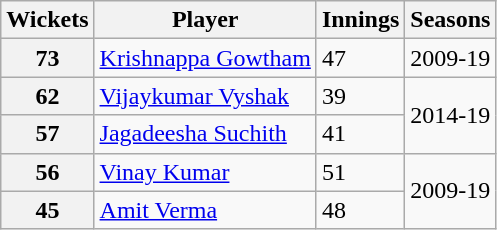<table class="wikitable">
<tr>
<th>Wickets</th>
<th>Player</th>
<th>Innings</th>
<th>Seasons</th>
</tr>
<tr>
<th>73</th>
<td><a href='#'>Krishnappa Gowtham</a></td>
<td>47</td>
<td>2009-19</td>
</tr>
<tr>
<th>62</th>
<td><a href='#'>Vijaykumar Vyshak</a></td>
<td>39</td>
<td rowspan="2">2014-19</td>
</tr>
<tr>
<th>57</th>
<td><a href='#'>Jagadeesha Suchith</a></td>
<td>41</td>
</tr>
<tr>
<th>56</th>
<td><a href='#'>Vinay Kumar</a></td>
<td>51</td>
<td rowspan="2">2009-19</td>
</tr>
<tr>
<th>45</th>
<td><a href='#'>Amit Verma</a></td>
<td>48</td>
</tr>
</table>
